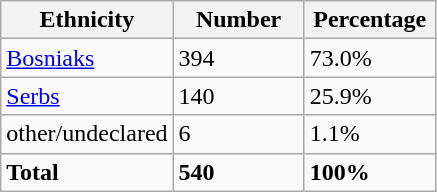<table class="wikitable">
<tr>
<th width="100px">Ethnicity</th>
<th width="80px">Number</th>
<th width="80px">Percentage</th>
</tr>
<tr>
<td><a href='#'>Bosniaks</a></td>
<td>394</td>
<td>73.0%</td>
</tr>
<tr>
<td><a href='#'>Serbs</a></td>
<td>140</td>
<td>25.9%</td>
</tr>
<tr>
<td>other/undeclared</td>
<td>6</td>
<td>1.1%</td>
</tr>
<tr>
<td><strong>Total</strong></td>
<td><strong>540</strong></td>
<td><strong>100%</strong></td>
</tr>
</table>
